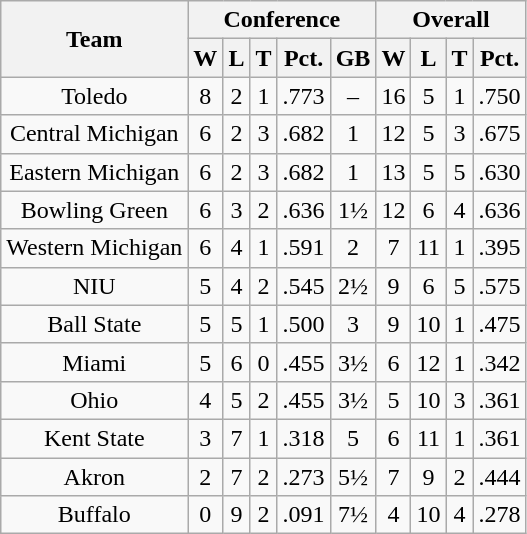<table class="wikitable" style="text-align:center;">
<tr>
<th rowspan=2>Team</th>
<th colspan=5>Conference</th>
<th colspan=4>Overall</th>
</tr>
<tr>
<th>W</th>
<th>L</th>
<th>T</th>
<th>Pct.</th>
<th>GB</th>
<th>W</th>
<th>L</th>
<th>T</th>
<th>Pct.</th>
</tr>
<tr>
<td>Toledo</td>
<td>8</td>
<td>2</td>
<td>1</td>
<td>.773</td>
<td>–</td>
<td>16</td>
<td>5</td>
<td>1</td>
<td>.750</td>
</tr>
<tr>
<td>Central Michigan</td>
<td>6</td>
<td>2</td>
<td>3</td>
<td>.682</td>
<td>1</td>
<td>12</td>
<td>5</td>
<td>3</td>
<td>.675</td>
</tr>
<tr>
<td>Eastern Michigan</td>
<td>6</td>
<td>2</td>
<td>3</td>
<td>.682</td>
<td>1</td>
<td>13</td>
<td>5</td>
<td>5</td>
<td>.630</td>
</tr>
<tr>
<td>Bowling Green</td>
<td>6</td>
<td>3</td>
<td>2</td>
<td>.636</td>
<td>1½</td>
<td>12</td>
<td>6</td>
<td>4</td>
<td>.636</td>
</tr>
<tr>
<td>Western Michigan</td>
<td>6</td>
<td>4</td>
<td>1</td>
<td>.591</td>
<td>2</td>
<td>7</td>
<td>11</td>
<td>1</td>
<td>.395</td>
</tr>
<tr>
<td>NIU</td>
<td>5</td>
<td>4</td>
<td>2</td>
<td>.545</td>
<td>2½</td>
<td>9</td>
<td>6</td>
<td>5</td>
<td>.575</td>
</tr>
<tr>
<td>Ball State</td>
<td>5</td>
<td>5</td>
<td>1</td>
<td>.500</td>
<td>3</td>
<td>9</td>
<td>10</td>
<td>1</td>
<td>.475</td>
</tr>
<tr>
<td>Miami</td>
<td>5</td>
<td>6</td>
<td>0</td>
<td>.455</td>
<td>3½</td>
<td>6</td>
<td>12</td>
<td>1</td>
<td>.342</td>
</tr>
<tr>
<td>Ohio</td>
<td>4</td>
<td>5</td>
<td>2</td>
<td>.455</td>
<td>3½</td>
<td>5</td>
<td>10</td>
<td>3</td>
<td>.361</td>
</tr>
<tr>
<td>Kent State</td>
<td>3</td>
<td>7</td>
<td>1</td>
<td>.318</td>
<td>5</td>
<td>6</td>
<td>11</td>
<td>1</td>
<td>.361</td>
</tr>
<tr>
<td>Akron</td>
<td>2</td>
<td>7</td>
<td>2</td>
<td>.273</td>
<td>5½</td>
<td>7</td>
<td>9</td>
<td>2</td>
<td>.444</td>
</tr>
<tr>
<td>Buffalo</td>
<td>0</td>
<td>9</td>
<td>2</td>
<td>.091</td>
<td>7½</td>
<td>4</td>
<td>10</td>
<td>4</td>
<td>.278</td>
</tr>
</table>
